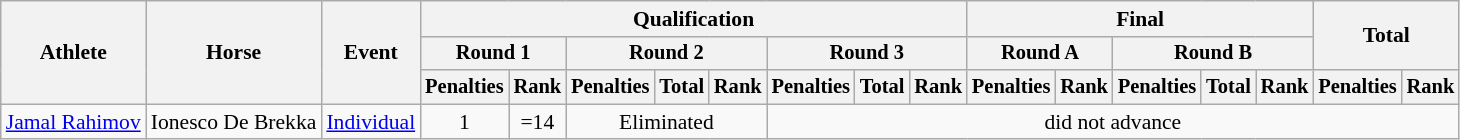<table class="wikitable" style="font-size:90%">
<tr>
<th rowspan="3">Athlete</th>
<th rowspan="3">Horse</th>
<th rowspan="3">Event</th>
<th colspan="8">Qualification</th>
<th colspan="5">Final</th>
<th rowspan=2 colspan="2">Total</th>
</tr>
<tr style="font-size:95%">
<th colspan="2">Round 1</th>
<th colspan="3">Round 2</th>
<th colspan="3">Round 3</th>
<th colspan="2">Round A</th>
<th colspan="3">Round B</th>
</tr>
<tr style="font-size:95%">
<th>Penalties</th>
<th>Rank</th>
<th>Penalties</th>
<th>Total</th>
<th>Rank</th>
<th>Penalties</th>
<th>Total</th>
<th>Rank</th>
<th>Penalties</th>
<th>Rank</th>
<th>Penalties</th>
<th>Total</th>
<th>Rank</th>
<th>Penalties</th>
<th>Rank</th>
</tr>
<tr align=center>
<td align=left><a href='#'>Jamal Rahimov</a></td>
<td align=left>Ionesco De Brekka</td>
<td align=left><a href='#'>Individual</a></td>
<td>1</td>
<td>=14</td>
<td colspan=3>Eliminated</td>
<td colspan=10>did not advance</td>
</tr>
</table>
